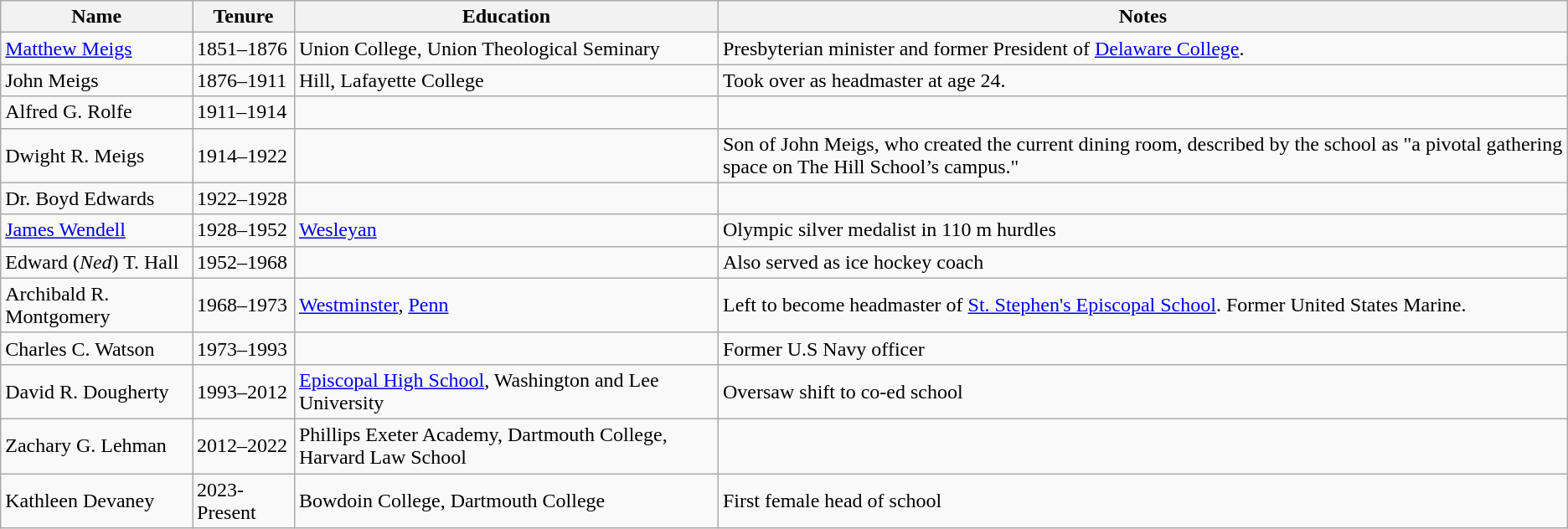<table class="wikitable">
<tr>
<th>Name</th>
<th>Tenure</th>
<th>Education</th>
<th>Notes</th>
</tr>
<tr>
<td><a href='#'>Matthew Meigs</a></td>
<td>1851–1876</td>
<td>Union College, Union Theological Seminary</td>
<td>Presbyterian minister and former President of <a href='#'>Delaware College</a>.</td>
</tr>
<tr>
<td>John Meigs</td>
<td>1876–1911</td>
<td>Hill, Lafayette College</td>
<td>Took over as headmaster at age 24.</td>
</tr>
<tr>
<td>Alfred G. Rolfe</td>
<td>1911–1914</td>
<td></td>
<td></td>
</tr>
<tr>
<td>Dwight R. Meigs</td>
<td>1914–1922</td>
<td></td>
<td>Son of John Meigs, who created the current dining room, described by the school as "a pivotal gathering space on The Hill School’s campus."</td>
</tr>
<tr>
<td>Dr. Boyd Edwards</td>
<td>1922–1928</td>
<td></td>
<td></td>
</tr>
<tr>
<td><a href='#'>James Wendell</a></td>
<td>1928–1952</td>
<td><a href='#'>Wesleyan</a></td>
<td>Olympic silver medalist in 110 m hurdles</td>
</tr>
<tr>
<td>Edward (<em>Ned</em>) T. Hall</td>
<td>1952–1968</td>
<td></td>
<td>Also served as ice hockey coach</td>
</tr>
<tr>
<td>Archibald R. Montgomery</td>
<td>1968–1973</td>
<td><a href='#'>Westminster</a>, <a href='#'>Penn</a></td>
<td>Left to become headmaster of <a href='#'>St. Stephen's Episcopal School</a>. Former United States Marine.</td>
</tr>
<tr>
<td>Charles C. Watson</td>
<td>1973–1993</td>
<td></td>
<td>Former U.S Navy officer</td>
</tr>
<tr>
<td>David R. Dougherty</td>
<td>1993–2012</td>
<td><a href='#'>Episcopal High School</a>, Washington and Lee University</td>
<td>Oversaw shift to co-ed school</td>
</tr>
<tr>
<td>Zachary G. Lehman</td>
<td>2012–2022</td>
<td>Phillips Exeter Academy, Dartmouth College, Harvard Law School</td>
<td></td>
</tr>
<tr>
<td>Kathleen Devaney</td>
<td>2023-Present</td>
<td>Bowdoin College, Dartmouth College</td>
<td>First female head of school</td>
</tr>
</table>
